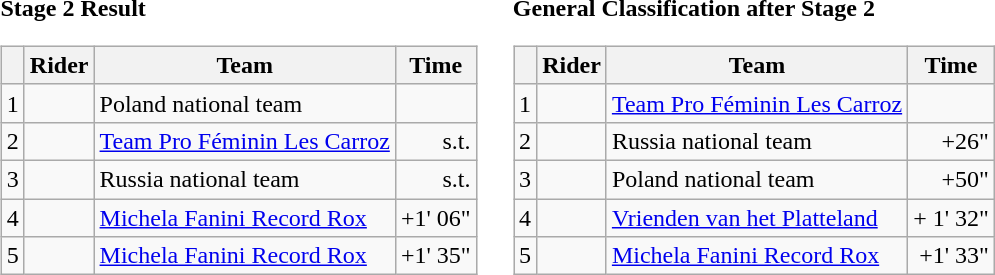<table>
<tr>
<td><strong>Stage 2 Result</strong><br><table class="wikitable">
<tr>
<th></th>
<th>Rider</th>
<th>Team</th>
<th>Time</th>
</tr>
<tr>
<td>1</td>
<td><strong></strong></td>
<td>Poland national team</td>
<td align=right></td>
</tr>
<tr>
<td>2</td>
<td></td>
<td><a href='#'>Team Pro Féminin Les Carroz</a></td>
<td align=right>s.t.</td>
</tr>
<tr>
<td>3</td>
<td></td>
<td>Russia national team</td>
<td align=right>s.t.</td>
</tr>
<tr>
<td>4</td>
<td></td>
<td><a href='#'>Michela Fanini Record Rox</a></td>
<td align=right>+1' 06"</td>
</tr>
<tr>
<td>5</td>
<td></td>
<td><a href='#'>Michela Fanini Record Rox</a></td>
<td align=right>+1' 35"</td>
</tr>
</table>
</td>
<td></td>
<td><strong>General Classification after Stage 2</strong><br><table class="wikitable">
<tr>
<th></th>
<th>Rider</th>
<th>Team</th>
<th>Time</th>
</tr>
<tr>
<td>1</td>
<td><strong></strong></td>
<td><a href='#'>Team Pro Féminin Les Carroz</a></td>
<td align=right></td>
</tr>
<tr>
<td>2</td>
<td></td>
<td>Russia national team</td>
<td align=right>+26"</td>
</tr>
<tr>
<td>3</td>
<td></td>
<td>Poland national team</td>
<td align=right>+50"</td>
</tr>
<tr>
<td>4</td>
<td></td>
<td><a href='#'>Vrienden van het Platteland</a></td>
<td align=right>+ 1' 32"</td>
</tr>
<tr>
<td>5</td>
<td></td>
<td><a href='#'>Michela Fanini Record Rox</a></td>
<td align=right>+1' 33"</td>
</tr>
</table>
</td>
</tr>
</table>
